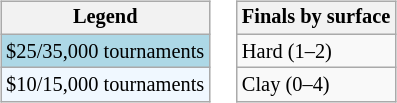<table>
<tr valign=top>
<td><br><table class=wikitable style=font-size:85%>
<tr>
<th>Legend</th>
</tr>
<tr bgcolor=lightblue>
<td>$25/35,000 tournaments</td>
</tr>
<tr bgcolor="f0f8ff">
<td>$10/15,000 tournaments</td>
</tr>
</table>
</td>
<td><br><table class=wikitable style=font-size:85%>
<tr>
<th>Finals by surface</th>
</tr>
<tr>
<td>Hard (1–2)</td>
</tr>
<tr>
<td>Clay (0–4)</td>
</tr>
</table>
</td>
</tr>
</table>
